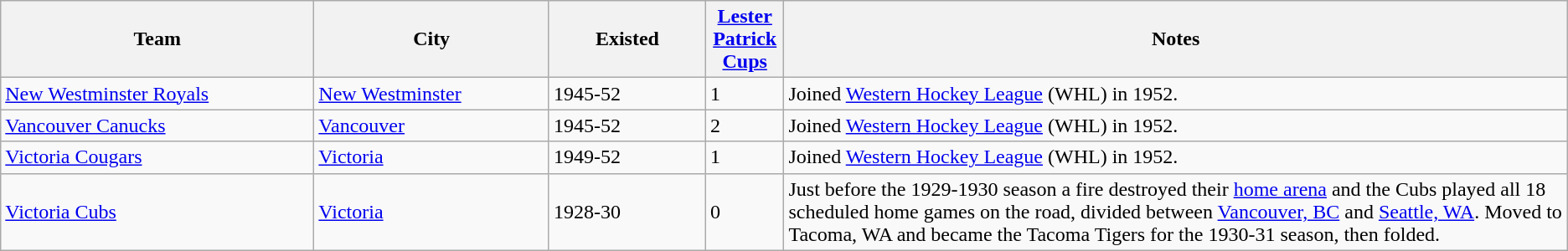<table class="wikitable">
<tr>
<th bgcolor="#DDDDFF" width="20%">Team</th>
<th bgcolor="#DDDDFF" width="15%">City</th>
<th bgcolor="#DDDDFF" width="10%">Existed</th>
<th bgcolor="#DDDDFF" width="5%"><a href='#'>Lester Patrick Cups</a></th>
<th bgcolor="#DDDDFF" width="50%">Notes</th>
</tr>
<tr>
<td><a href='#'>New Westminster Royals</a></td>
<td><a href='#'>New Westminster</a></td>
<td>1945-52</td>
<td>1</td>
<td>Joined <a href='#'>Western Hockey League</a> (WHL) in 1952.</td>
</tr>
<tr>
<td><a href='#'>Vancouver Canucks</a></td>
<td><a href='#'>Vancouver</a></td>
<td>1945-52</td>
<td>2</td>
<td>Joined <a href='#'>Western Hockey League</a> (WHL) in 1952.</td>
</tr>
<tr>
<td><a href='#'>Victoria Cougars</a></td>
<td><a href='#'>Victoria</a></td>
<td>1949-52</td>
<td>1</td>
<td>Joined <a href='#'>Western Hockey League</a> (WHL) in 1952.</td>
</tr>
<tr>
<td><a href='#'>Victoria Cubs</a></td>
<td><a href='#'>Victoria</a></td>
<td>1928-30</td>
<td>0</td>
<td>Just before the 1929-1930 season a fire destroyed their <a href='#'>home arena</a> and the Cubs played all 18 scheduled home games on the road, divided between <a href='#'>Vancouver, BC</a> and <a href='#'>Seattle, WA</a>. Moved to Tacoma, WA and became the Tacoma Tigers for the 1930-31 season, then folded.</td>
</tr>
</table>
